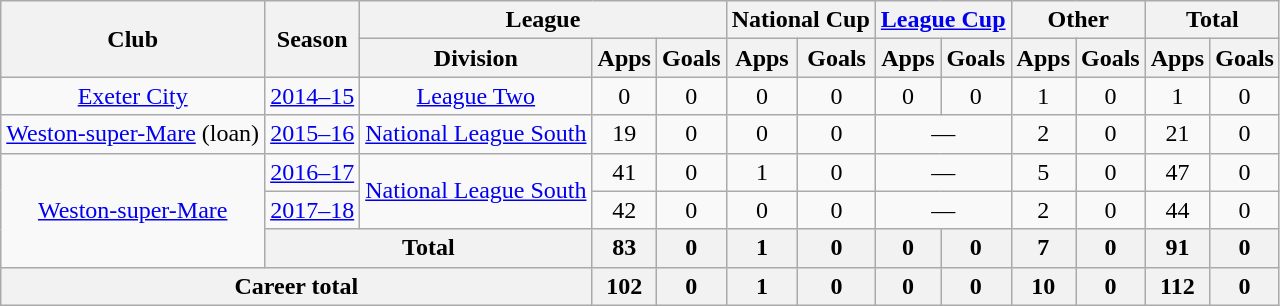<table class="wikitable" style="text-align:center">
<tr>
<th rowspan="2">Club</th>
<th rowspan="2">Season</th>
<th colspan="3">League</th>
<th colspan="2">National Cup</th>
<th colspan="2"><a href='#'>League Cup</a></th>
<th colspan="2">Other</th>
<th colspan="2">Total</th>
</tr>
<tr>
<th>Division</th>
<th>Apps</th>
<th>Goals</th>
<th>Apps</th>
<th>Goals</th>
<th>Apps</th>
<th>Goals</th>
<th>Apps</th>
<th>Goals</th>
<th>Apps</th>
<th>Goals</th>
</tr>
<tr>
<td><a href='#'>Exeter City</a></td>
<td><a href='#'>2014–15</a></td>
<td><a href='#'>League Two</a></td>
<td>0</td>
<td>0</td>
<td>0</td>
<td>0</td>
<td>0</td>
<td>0</td>
<td>1</td>
<td>0</td>
<td>1</td>
<td>0</td>
</tr>
<tr>
<td><a href='#'>Weston-super-Mare</a> (loan)</td>
<td><a href='#'>2015–16</a></td>
<td><a href='#'>National League South</a></td>
<td>19</td>
<td>0</td>
<td>0</td>
<td>0</td>
<td colspan="2">—</td>
<td>2</td>
<td>0</td>
<td>21</td>
<td>0</td>
</tr>
<tr>
<td rowspan="3"><a href='#'>Weston-super-Mare</a></td>
<td><a href='#'>2016–17</a></td>
<td rowspan="2"><a href='#'>National League South</a></td>
<td>41</td>
<td>0</td>
<td>1</td>
<td>0</td>
<td colspan="2">—</td>
<td>5</td>
<td>0</td>
<td>47</td>
<td>0</td>
</tr>
<tr>
<td><a href='#'>2017–18</a></td>
<td>42</td>
<td>0</td>
<td>0</td>
<td>0</td>
<td colspan="2">—</td>
<td>2</td>
<td>0</td>
<td>44</td>
<td>0</td>
</tr>
<tr>
<th colspan="2">Total</th>
<th>83</th>
<th>0</th>
<th>1</th>
<th>0</th>
<th>0</th>
<th>0</th>
<th>7</th>
<th>0</th>
<th>91</th>
<th>0</th>
</tr>
<tr>
<th colspan="3">Career total</th>
<th>102</th>
<th>0</th>
<th>1</th>
<th>0</th>
<th>0</th>
<th>0</th>
<th>10</th>
<th>0</th>
<th>112</th>
<th>0</th>
</tr>
</table>
